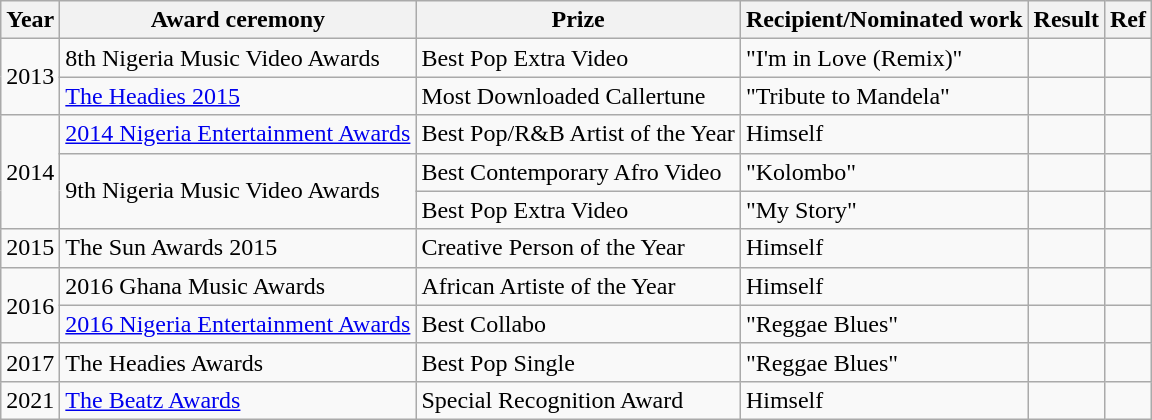<table class ="wikitable">
<tr>
<th>Year</th>
<th>Award ceremony</th>
<th>Prize</th>
<th>Recipient/Nominated work</th>
<th>Result</th>
<th>Ref</th>
</tr>
<tr>
<td rowspan="2">2013</td>
<td>8th Nigeria Music Video Awards</td>
<td>Best Pop Extra Video</td>
<td>"I'm in Love (Remix)"</td>
<td></td>
<td></td>
</tr>
<tr>
<td><a href='#'>The Headies 2015</a></td>
<td>Most Downloaded Callertune</td>
<td>"Tribute to Mandela"</td>
<td></td>
<td></td>
</tr>
<tr>
<td rowspan="3">2014</td>
<td><a href='#'>2014 Nigeria Entertainment Awards</a></td>
<td>Best Pop/R&B Artist of the Year</td>
<td>Himself</td>
<td></td>
<td></td>
</tr>
<tr>
<td rowspan="2">9th Nigeria Music Video Awards</td>
<td>Best Contemporary Afro Video</td>
<td>"Kolombo"</td>
<td></td>
<td></td>
</tr>
<tr>
<td>Best Pop Extra Video</td>
<td>"My Story"</td>
<td></td>
<td></td>
</tr>
<tr>
<td>2015</td>
<td>The Sun Awards 2015</td>
<td>Creative Person of the Year</td>
<td>Himself</td>
<td></td>
<td></td>
</tr>
<tr>
<td rowspan="2">2016</td>
<td>2016 Ghana Music Awards</td>
<td>African Artiste of the Year</td>
<td>Himself</td>
<td></td>
<td></td>
</tr>
<tr>
<td><a href='#'>2016 Nigeria Entertainment Awards</a></td>
<td>Best Collabo</td>
<td>"Reggae Blues"</td>
<td></td>
<td></td>
</tr>
<tr>
<td>2017</td>
<td>The Headies Awards</td>
<td>Best Pop Single</td>
<td>"Reggae Blues"</td>
<td></td>
<td></td>
</tr>
<tr>
<td>2021</td>
<td><a href='#'>The Beatz Awards</a></td>
<td>Special Recognition Award</td>
<td>Himself</td>
<td></td>
<td></td>
</tr>
</table>
